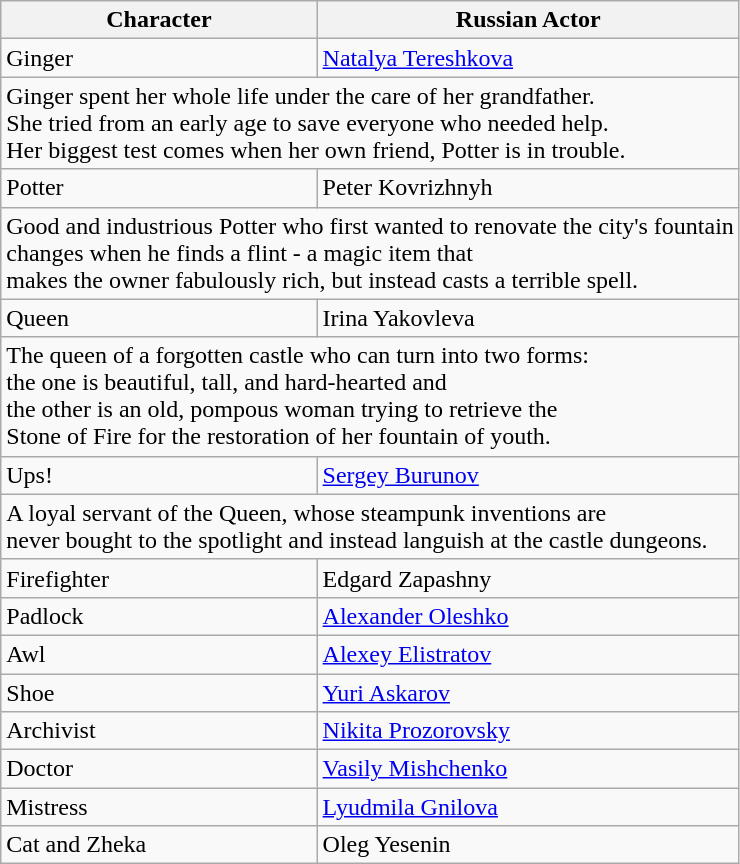<table class="wikitable">
<tr>
<th>Character</th>
<th>Russian Actor</th>
</tr>
<tr>
<td>Ginger</td>
<td><a href='#'>Natalya Tereshkova</a></td>
</tr>
<tr>
<td colspan="2">Ginger spent her whole life under the care of her grandfather.<br>She tried from an early age to save everyone who needed help.<br>Her biggest test comes when her own friend, Potter is in trouble.</td>
</tr>
<tr>
<td>Potter</td>
<td>Peter Kovrizhnyh</td>
</tr>
<tr>
<td colspan="2">Good and industrious Potter who first wanted to renovate the city's fountain<br>changes when he finds a flint - a magic item that<br>makes the owner fabulously rich, but instead casts a terrible spell.</td>
</tr>
<tr>
<td>Queen</td>
<td>Irina Yakovleva</td>
</tr>
<tr>
<td colspan="2">The queen of a forgotten castle who can turn into two forms:<br>the one is beautiful, tall, and hard-hearted and<br>the other is an old, pompous woman trying to retrieve the<br>Stone of Fire for the restoration of her fountain of youth.</td>
</tr>
<tr>
<td>Ups!</td>
<td><a href='#'>Sergey Burunov</a></td>
</tr>
<tr>
<td colspan="2">A loyal servant of the Queen, whose steampunk inventions are<br>never bought to the spotlight and instead languish at the castle dungeons.</td>
</tr>
<tr>
<td>Firefighter</td>
<td>Edgard Zapashny</td>
</tr>
<tr>
<td>Padlock</td>
<td><a href='#'>Alexander Oleshko</a></td>
</tr>
<tr>
<td>Awl</td>
<td><a href='#'>Alexey Elistratov</a></td>
</tr>
<tr>
<td>Shoe</td>
<td><a href='#'>Yuri Askarov</a></td>
</tr>
<tr>
<td>Archivist</td>
<td><a href='#'>Nikita Prozorovsky</a></td>
</tr>
<tr>
<td>Doctor</td>
<td><a href='#'>Vasily Mishchenko</a></td>
</tr>
<tr>
<td>Mistress</td>
<td><a href='#'>Lyudmila Gnilova</a></td>
</tr>
<tr>
<td>Сat and Zheka</td>
<td>Oleg Yesenin</td>
</tr>
</table>
